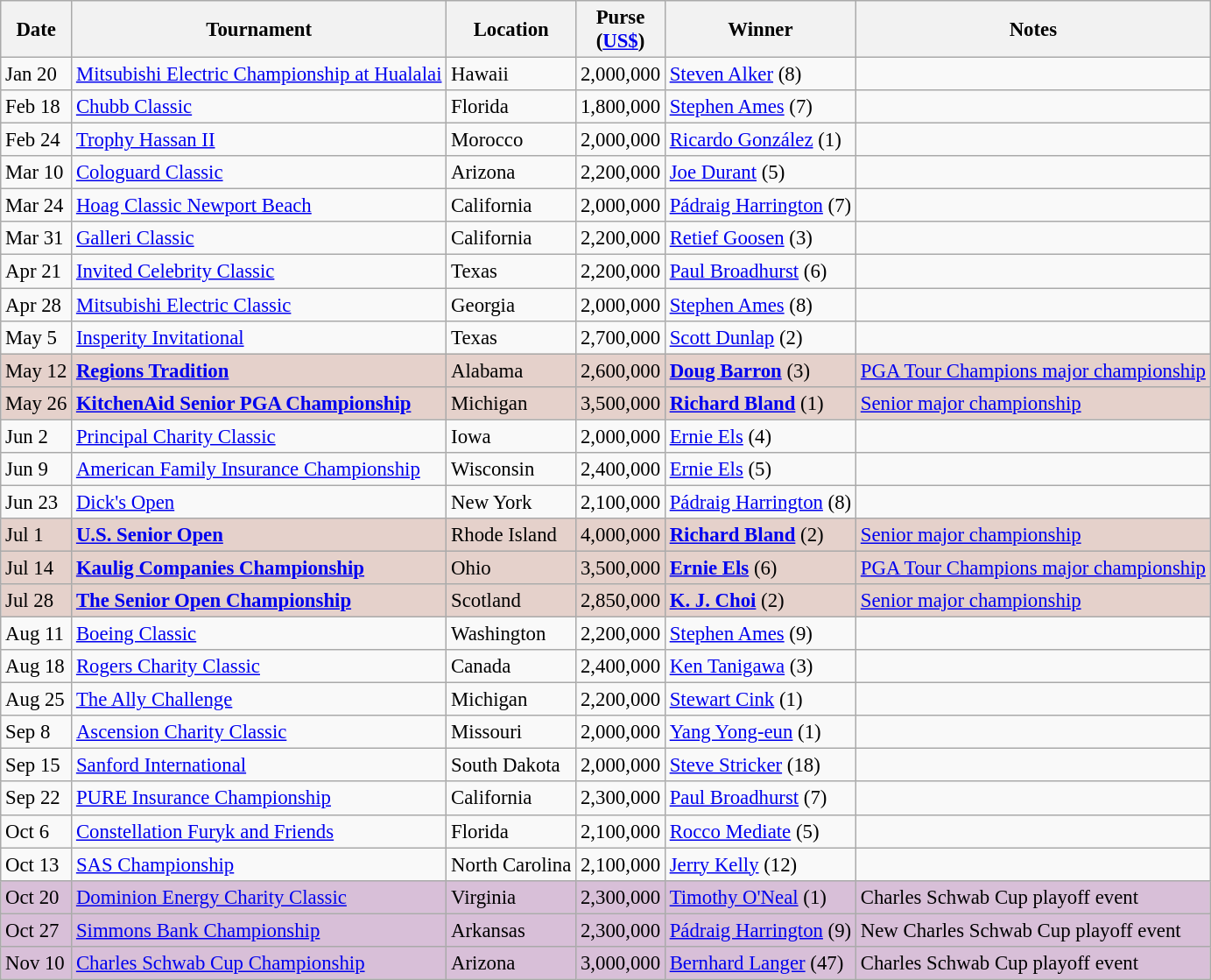<table class="wikitable" style="font-size:95%">
<tr>
<th>Date</th>
<th>Tournament</th>
<th>Location</th>
<th>Purse<br>(<a href='#'>US$</a>)</th>
<th>Winner</th>
<th>Notes</th>
</tr>
<tr>
<td>Jan 20</td>
<td><a href='#'>Mitsubishi Electric Championship at Hualalai</a></td>
<td>Hawaii</td>
<td align=right>2,000,000</td>
<td> <a href='#'>Steven Alker</a> (8)</td>
<td></td>
</tr>
<tr>
<td>Feb 18</td>
<td><a href='#'>Chubb Classic</a></td>
<td>Florida</td>
<td align=right>1,800,000</td>
<td> <a href='#'>Stephen Ames</a> (7)</td>
<td></td>
</tr>
<tr>
<td>Feb 24</td>
<td><a href='#'>Trophy Hassan II</a></td>
<td>Morocco</td>
<td align=right>2,000,000</td>
<td> <a href='#'>Ricardo González</a> (1)</td>
<td></td>
</tr>
<tr>
<td>Mar 10</td>
<td><a href='#'>Cologuard Classic</a></td>
<td>Arizona</td>
<td align=right>2,200,000</td>
<td> <a href='#'>Joe Durant</a> (5)</td>
<td></td>
</tr>
<tr>
<td>Mar 24</td>
<td><a href='#'>Hoag Classic Newport Beach</a></td>
<td>California</td>
<td align=right>2,000,000</td>
<td> <a href='#'>Pádraig Harrington</a> (7)</td>
<td></td>
</tr>
<tr>
<td>Mar 31</td>
<td><a href='#'>Galleri Classic</a></td>
<td>California</td>
<td align=right>2,200,000</td>
<td> <a href='#'>Retief Goosen</a> (3)</td>
<td></td>
</tr>
<tr>
<td>Apr 21</td>
<td><a href='#'>Invited Celebrity Classic</a></td>
<td>Texas</td>
<td align=right>2,200,000</td>
<td> <a href='#'>Paul Broadhurst</a> (6)</td>
<td></td>
</tr>
<tr>
<td>Apr 28</td>
<td><a href='#'>Mitsubishi Electric Classic</a></td>
<td>Georgia</td>
<td align=right>2,000,000</td>
<td> <a href='#'>Stephen Ames</a> (8)</td>
<td></td>
</tr>
<tr>
<td>May 5</td>
<td><a href='#'>Insperity Invitational</a></td>
<td>Texas</td>
<td align=right>2,700,000</td>
<td> <a href='#'>Scott Dunlap</a> (2)</td>
<td></td>
</tr>
<tr style="background:#e5d1cb;">
<td>May 12</td>
<td><strong><a href='#'>Regions Tradition</a></strong></td>
<td>Alabama</td>
<td align=right>2,600,000</td>
<td> <strong><a href='#'>Doug Barron</a></strong> (3)</td>
<td><a href='#'>PGA Tour Champions major championship</a></td>
</tr>
<tr style="background:#e5d1cb;">
<td>May 26</td>
<td><strong><a href='#'>KitchenAid Senior PGA Championship</a></strong></td>
<td>Michigan</td>
<td align=right>3,500,000</td>
<td> <strong><a href='#'>Richard Bland</a></strong> (1)</td>
<td><a href='#'>Senior major championship</a></td>
</tr>
<tr>
<td>Jun 2</td>
<td><a href='#'>Principal Charity Classic</a></td>
<td>Iowa</td>
<td align=right>2,000,000</td>
<td> <a href='#'>Ernie Els</a> (4)</td>
<td></td>
</tr>
<tr>
<td>Jun 9</td>
<td><a href='#'>American Family Insurance Championship</a></td>
<td>Wisconsin</td>
<td align=right>2,400,000</td>
<td> <a href='#'>Ernie Els</a> (5)</td>
<td></td>
</tr>
<tr>
<td>Jun 23</td>
<td><a href='#'>Dick's Open</a></td>
<td>New York</td>
<td align=right>2,100,000</td>
<td> <a href='#'>Pádraig Harrington</a> (8)</td>
<td></td>
</tr>
<tr style="background:#e5d1cb;">
<td>Jul 1</td>
<td><strong><a href='#'>U.S. Senior Open</a></strong></td>
<td>Rhode Island</td>
<td align=right>4,000,000</td>
<td> <strong><a href='#'>Richard Bland</a></strong> (2)</td>
<td><a href='#'>Senior major championship</a></td>
</tr>
<tr style="background:#e5d1cb;">
<td>Jul 14</td>
<td><strong><a href='#'>Kaulig Companies Championship</a></strong></td>
<td>Ohio</td>
<td align=right>3,500,000</td>
<td> <strong><a href='#'>Ernie Els</a></strong> (6)</td>
<td><a href='#'>PGA Tour Champions major championship</a></td>
</tr>
<tr style="background:#e5d1cb;">
<td>Jul 28</td>
<td><strong><a href='#'>The Senior Open Championship</a></strong></td>
<td>Scotland</td>
<td align=right>2,850,000</td>
<td> <strong><a href='#'>K. J. Choi</a></strong> (2)</td>
<td><a href='#'>Senior major championship</a></td>
</tr>
<tr>
<td>Aug 11</td>
<td><a href='#'>Boeing Classic</a></td>
<td>Washington</td>
<td align=right>2,200,000</td>
<td> <a href='#'>Stephen Ames</a> (9)</td>
<td></td>
</tr>
<tr>
<td>Aug 18</td>
<td><a href='#'>Rogers Charity Classic</a></td>
<td>Canada</td>
<td align=right>2,400,000</td>
<td> <a href='#'>Ken Tanigawa</a> (3)</td>
<td></td>
</tr>
<tr>
<td>Aug 25</td>
<td><a href='#'>The Ally Challenge</a></td>
<td>Michigan</td>
<td align=right>2,200,000</td>
<td> <a href='#'>Stewart Cink</a> (1)</td>
<td></td>
</tr>
<tr>
<td>Sep 8</td>
<td><a href='#'>Ascension Charity Classic</a></td>
<td>Missouri</td>
<td align=right>2,000,000</td>
<td> <a href='#'>Yang Yong-eun</a> (1)</td>
<td></td>
</tr>
<tr>
<td>Sep 15</td>
<td><a href='#'>Sanford International</a></td>
<td>South Dakota</td>
<td align=right>2,000,000</td>
<td> <a href='#'>Steve Stricker</a> (18)</td>
<td></td>
</tr>
<tr>
<td>Sep 22</td>
<td><a href='#'>PURE Insurance Championship</a></td>
<td>California</td>
<td align=right>2,300,000</td>
<td> <a href='#'>Paul Broadhurst</a> (7)</td>
<td></td>
</tr>
<tr>
<td>Oct 6</td>
<td><a href='#'>Constellation Furyk and Friends</a></td>
<td>Florida</td>
<td align=right>2,100,000</td>
<td> <a href='#'>Rocco Mediate</a> (5)</td>
<td></td>
</tr>
<tr>
<td>Oct 13</td>
<td><a href='#'>SAS Championship</a></td>
<td>North Carolina</td>
<td align=right>2,100,000</td>
<td> <a href='#'>Jerry Kelly</a> (12)</td>
<td></td>
</tr>
<tr style="background:thistle;">
<td>Oct 20</td>
<td><a href='#'>Dominion Energy Charity Classic</a></td>
<td>Virginia</td>
<td align=right>2,300,000</td>
<td> <a href='#'>Timothy O'Neal</a> (1)</td>
<td>Charles Schwab Cup playoff event</td>
</tr>
<tr style="background:thistle;">
<td>Oct 27</td>
<td><a href='#'>Simmons Bank Championship</a></td>
<td>Arkansas</td>
<td align=right>2,300,000</td>
<td> <a href='#'>Pádraig Harrington</a> (9)</td>
<td>New Charles Schwab Cup playoff event</td>
</tr>
<tr style="background:thistle;">
<td>Nov 10</td>
<td><a href='#'>Charles Schwab Cup Championship</a></td>
<td>Arizona</td>
<td align=right>3,000,000</td>
<td> <a href='#'>Bernhard Langer</a> (47)</td>
<td>Charles Schwab Cup playoff event</td>
</tr>
</table>
